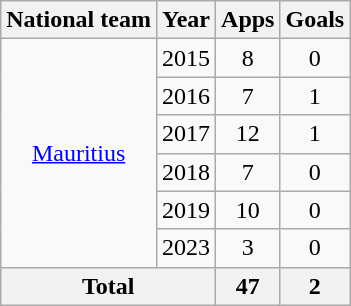<table class="wikitable" style="text-align:center">
<tr>
<th>National team</th>
<th>Year</th>
<th>Apps</th>
<th>Goals</th>
</tr>
<tr>
<td rowspan="6"><a href='#'>Mauritius</a></td>
<td>2015</td>
<td>8</td>
<td>0</td>
</tr>
<tr>
<td>2016</td>
<td>7</td>
<td>1</td>
</tr>
<tr>
<td>2017</td>
<td>12</td>
<td>1</td>
</tr>
<tr>
<td>2018</td>
<td>7</td>
<td>0</td>
</tr>
<tr>
<td>2019</td>
<td>10</td>
<td>0</td>
</tr>
<tr>
<td>2023</td>
<td>3</td>
<td>0</td>
</tr>
<tr>
<th colspan="2">Total</th>
<th>47</th>
<th>2</th>
</tr>
</table>
